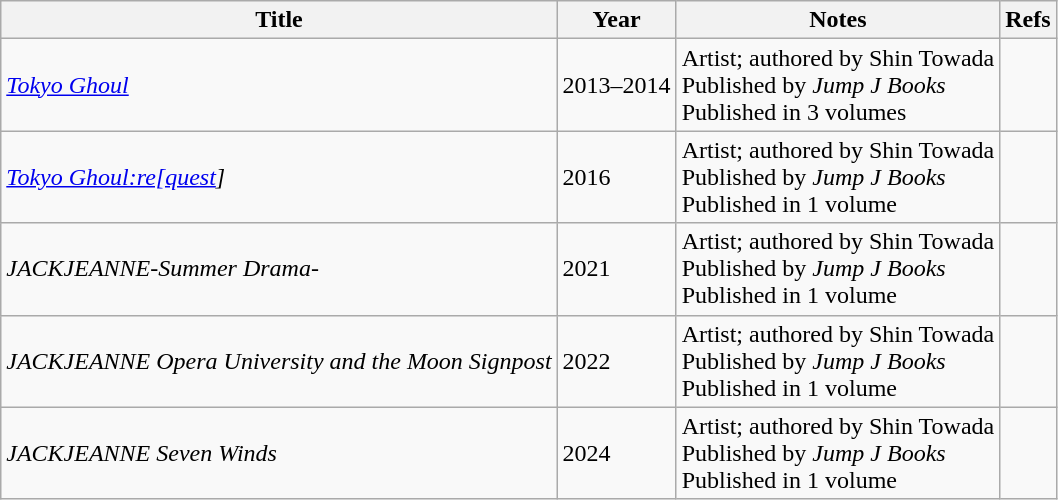<table class="wikitable sortable">
<tr>
<th>Title</th>
<th>Year</th>
<th>Notes</th>
<th class="unsortable">Refs</th>
</tr>
<tr>
<td><em><a href='#'>Tokyo Ghoul</a></em></td>
<td>2013–2014</td>
<td>Artist; authored by Shin Towada<br>Published by <em>Jump J Books</em><br>Published in 3 volumes</td>
<td></td>
</tr>
<tr>
<td><em><a href='#'>Tokyo Ghoul:re[quest</a>]</em></td>
<td>2016</td>
<td>Artist; authored by Shin Towada<br>Published by <em>Jump J Books</em><br>Published in 1 volume</td>
<td></td>
</tr>
<tr>
<td><em>JACKJEANNE-Summer Drama-</em></td>
<td>2021</td>
<td>Artist; authored by Shin Towada<br>Published by <em>Jump J Books</em><br>Published in 1 volume</td>
<td></td>
</tr>
<tr>
<td><em>JACKJEANNE Opera University and the Moon Signpost</em></td>
<td>2022</td>
<td>Artist; authored by Shin Towada<br>Published by <em>Jump J Books</em><br>Published in 1 volume</td>
<td></td>
</tr>
<tr>
<td><em>JACKJEANNE Seven Winds</em></td>
<td>2024</td>
<td>Artist; authored by Shin Towada<br>Published by <em>Jump J Books</em><br>Published in 1 volume</td>
</tr>
</table>
